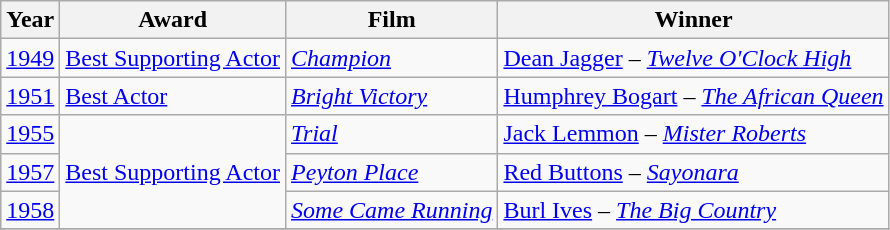<table class="wikitable sortable">
<tr>
<th>Year</th>
<th>Award</th>
<th>Film</th>
<th>Winner</th>
</tr>
<tr>
<td><a href='#'>1949</a></td>
<td><a href='#'>Best Supporting Actor</a></td>
<td><em><a href='#'>Champion</a></em></td>
<td><a href='#'>Dean Jagger</a> – <em><a href='#'>Twelve O'Clock High</a></em></td>
</tr>
<tr>
<td><a href='#'>1951</a></td>
<td><a href='#'>Best Actor</a></td>
<td><em><a href='#'>Bright Victory</a></em></td>
<td><a href='#'>Humphrey Bogart</a> – <em><a href='#'>The African Queen</a></em></td>
</tr>
<tr>
<td><a href='#'>1955</a></td>
<td rowspan="3"><a href='#'>Best Supporting Actor</a></td>
<td><em><a href='#'>Trial</a></em></td>
<td><a href='#'>Jack Lemmon</a> – <em><a href='#'>Mister Roberts</a></em></td>
</tr>
<tr>
<td><a href='#'>1957</a></td>
<td><em><a href='#'>Peyton Place</a></em></td>
<td><a href='#'>Red Buttons</a> – <em><a href='#'>Sayonara</a></em></td>
</tr>
<tr>
<td><a href='#'>1958</a></td>
<td><em><a href='#'>Some Came Running</a></em></td>
<td><a href='#'>Burl Ives</a> – <em><a href='#'>The Big Country</a></em></td>
</tr>
<tr>
</tr>
</table>
